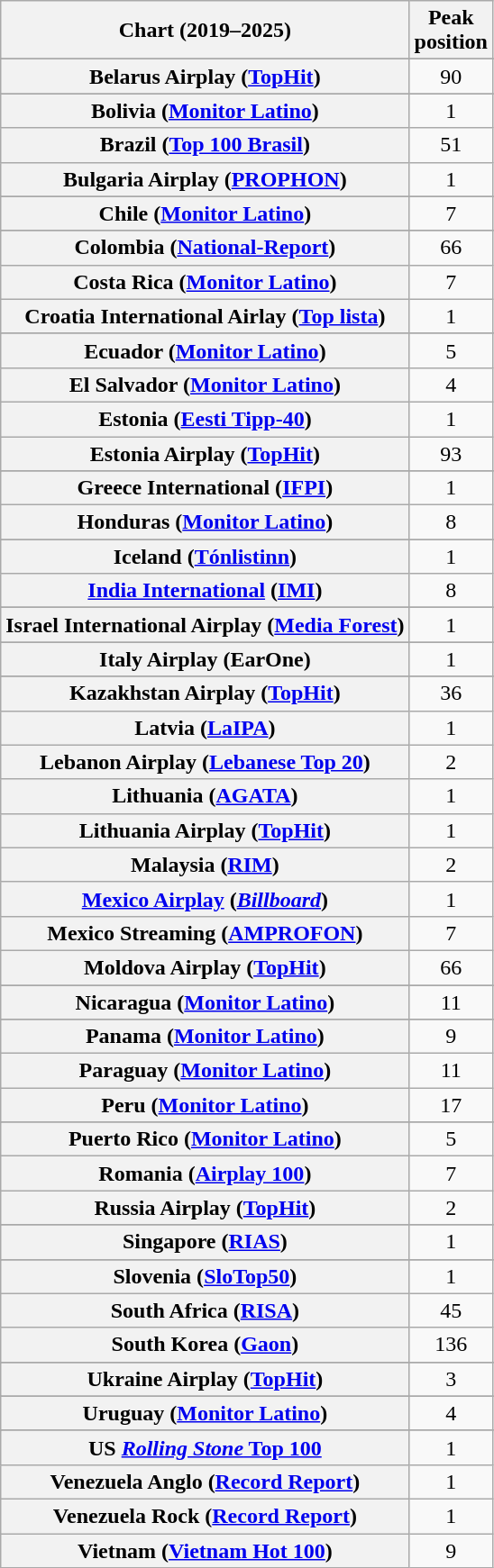<table class="wikitable sortable plainrowheaders" style="text-align:center">
<tr>
<th scope="col">Chart (2019–2025)</th>
<th scope="col">Peak<br>position</th>
</tr>
<tr>
</tr>
<tr>
</tr>
<tr>
</tr>
<tr>
<th scope="row">Belarus Airplay (<a href='#'>TopHit</a>)</th>
<td>90</td>
</tr>
<tr>
</tr>
<tr>
</tr>
<tr>
<th scope="row">Bolivia (<a href='#'>Monitor Latino</a>)</th>
<td>1</td>
</tr>
<tr>
<th scope="row">Brazil (<a href='#'>Top 100 Brasil</a>)</th>
<td>51</td>
</tr>
<tr>
<th scope="row">Bulgaria Airplay (<a href='#'>PROPHON</a>)</th>
<td>1</td>
</tr>
<tr>
</tr>
<tr>
</tr>
<tr>
</tr>
<tr>
</tr>
<tr>
<th scope="row">Chile (<a href='#'>Monitor Latino</a>)</th>
<td>7</td>
</tr>
<tr>
</tr>
<tr>
<th scope="row">Colombia (<a href='#'>National-Report</a>)</th>
<td>66</td>
</tr>
<tr>
<th scope="row">Costa Rica (<a href='#'>Monitor Latino</a>)</th>
<td>7</td>
</tr>
<tr>
<th scope="row">Croatia International Airlay (<a href='#'>Top lista</a>)</th>
<td>1</td>
</tr>
<tr>
</tr>
<tr>
</tr>
<tr>
</tr>
<tr>
<th scope="row">Ecuador (<a href='#'>Monitor Latino</a>)</th>
<td>5</td>
</tr>
<tr>
<th scope="row">El Salvador (<a href='#'>Monitor Latino</a>)</th>
<td>4</td>
</tr>
<tr>
<th scope="row">Estonia (<a href='#'>Eesti Tipp-40</a>)</th>
<td>1</td>
</tr>
<tr>
<th scope="row">Estonia Airplay (<a href='#'>TopHit</a>)</th>
<td>93</td>
</tr>
<tr>
</tr>
<tr>
</tr>
<tr>
</tr>
<tr>
</tr>
<tr>
</tr>
<tr>
<th scope="row">Greece International (<a href='#'>IFPI</a>)</th>
<td>1</td>
</tr>
<tr>
<th scope="row">Honduras (<a href='#'>Monitor Latino</a>)</th>
<td>8</td>
</tr>
<tr>
</tr>
<tr>
</tr>
<tr>
</tr>
<tr>
</tr>
<tr>
<th scope="row">Iceland (<a href='#'>Tónlistinn</a>)</th>
<td>1</td>
</tr>
<tr>
<th scope="row"><a href='#'>India International</a> (<a href='#'>IMI</a>)</th>
<td>8</td>
</tr>
<tr>
</tr>
<tr>
<th scope="row">Israel International Airplay (<a href='#'>Media Forest</a>)</th>
<td>1</td>
</tr>
<tr>
</tr>
<tr>
<th scope="row">Italy Airplay (EarOne)</th>
<td>1</td>
</tr>
<tr>
</tr>
<tr>
<th scope="row">Kazakhstan Airplay (<a href='#'>TopHit</a>)</th>
<td>36</td>
</tr>
<tr>
<th scope="row">Latvia (<a href='#'>LaIPA</a>)</th>
<td>1</td>
</tr>
<tr>
<th scope="row">Lebanon Airplay (<a href='#'>Lebanese Top 20</a>)</th>
<td>2</td>
</tr>
<tr>
<th scope="row">Lithuania (<a href='#'>AGATA</a>)</th>
<td>1</td>
</tr>
<tr>
<th scope="row">Lithuania Airplay (<a href='#'>TopHit</a>)</th>
<td>1</td>
</tr>
<tr>
<th scope="row">Malaysia (<a href='#'>RIM</a>)</th>
<td>2</td>
</tr>
<tr>
<th scope="row"><a href='#'>Mexico Airplay</a> (<em><a href='#'>Billboard</a></em>)</th>
<td>1</td>
</tr>
<tr>
<th scope="row">Mexico Streaming (<a href='#'>AMPROFON</a>)</th>
<td>7</td>
</tr>
<tr>
<th scope="row">Moldova Airplay (<a href='#'>TopHit</a>)</th>
<td>66</td>
</tr>
<tr>
</tr>
<tr>
</tr>
<tr>
</tr>
<tr>
<th scope="row">Nicaragua (<a href='#'>Monitor Latino</a>)</th>
<td>11</td>
</tr>
<tr>
</tr>
<tr>
<th scope="row">Panama (<a href='#'>Monitor Latino</a>)</th>
<td>9</td>
</tr>
<tr>
<th scope="row">Paraguay (<a href='#'>Monitor Latino</a>)</th>
<td>11</td>
</tr>
<tr>
<th scope="row">Peru (<a href='#'>Monitor Latino</a>)</th>
<td>17</td>
</tr>
<tr>
</tr>
<tr>
</tr>
<tr>
</tr>
<tr>
<th scope="row">Puerto Rico (<a href='#'>Monitor Latino</a>)</th>
<td>5</td>
</tr>
<tr>
<th scope="row">Romania (<a href='#'>Airplay 100</a>)</th>
<td>7</td>
</tr>
<tr>
<th scope="row">Russia Airplay (<a href='#'>TopHit</a>)</th>
<td>2</td>
</tr>
<tr>
</tr>
<tr>
<th scope="row">Singapore (<a href='#'>RIAS</a>)</th>
<td>1</td>
</tr>
<tr>
</tr>
<tr>
</tr>
<tr>
<th scope="row">Slovenia (<a href='#'>SloTop50</a>)</th>
<td>1</td>
</tr>
<tr>
<th scope="row">South Africa (<a href='#'>RISA</a>)</th>
<td>45</td>
</tr>
<tr>
<th scope="row">South Korea (<a href='#'>Gaon</a>)</th>
<td>136</td>
</tr>
<tr>
</tr>
<tr>
</tr>
<tr>
</tr>
<tr>
<th scope="row">Ukraine Airplay (<a href='#'>TopHit</a>)</th>
<td>3</td>
</tr>
<tr>
</tr>
<tr>
</tr>
<tr>
<th scope="row">Uruguay (<a href='#'>Monitor Latino</a>)</th>
<td>4</td>
</tr>
<tr>
</tr>
<tr>
</tr>
<tr>
</tr>
<tr>
</tr>
<tr>
</tr>
<tr>
</tr>
<tr>
</tr>
<tr>
</tr>
<tr>
<th scope="row">US <a href='#'><em>Rolling Stone</em> Top 100</a></th>
<td>1</td>
</tr>
<tr>
<th scope="row">Venezuela Anglo (<a href='#'>Record Report</a>)</th>
<td>1</td>
</tr>
<tr>
<th scope="row">Venezuela Rock (<a href='#'>Record Report</a>)</th>
<td>1</td>
</tr>
<tr>
<th scope="row">Vietnam (<a href='#'>Vietnam Hot 100</a>)</th>
<td>9</td>
</tr>
</table>
